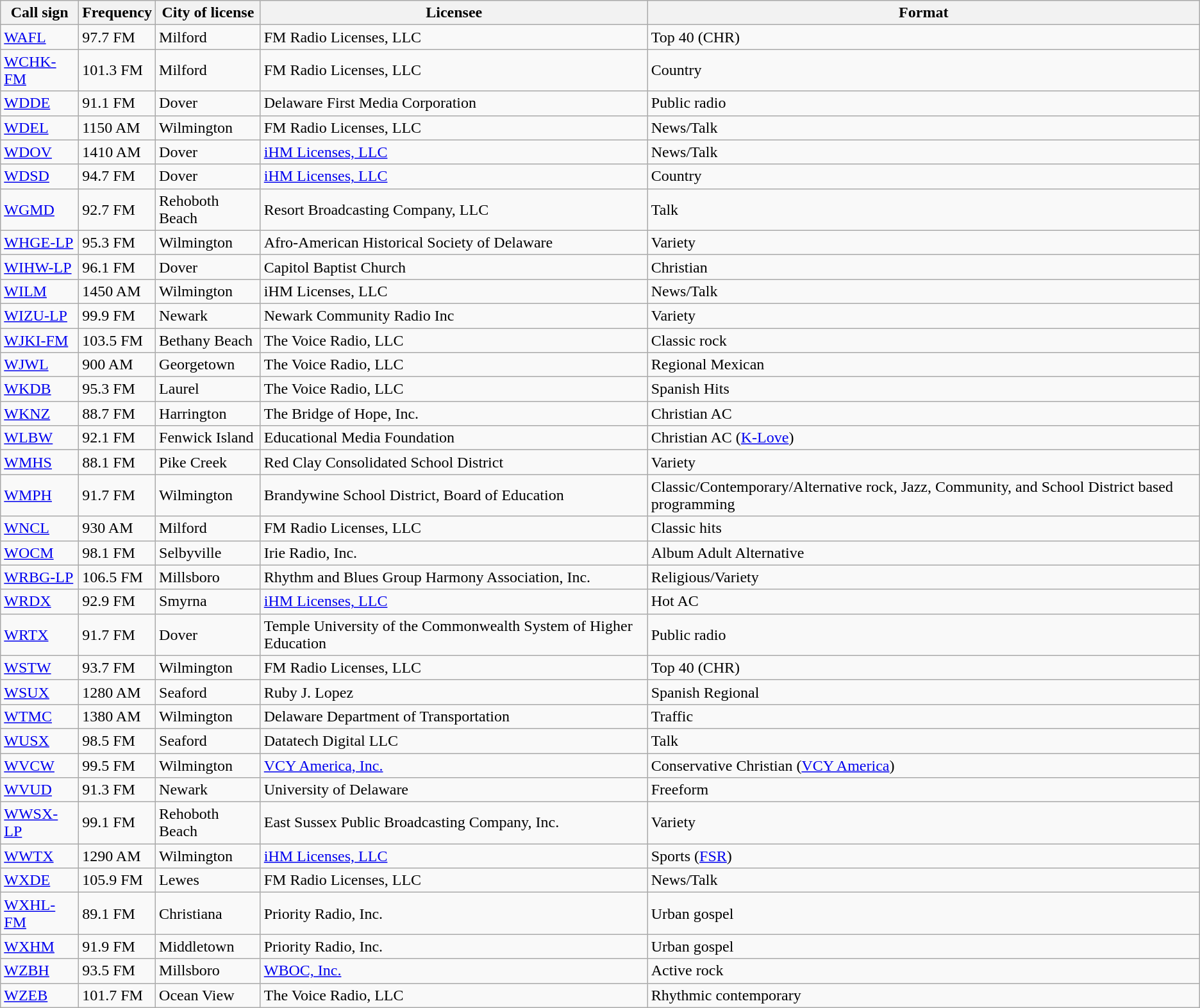<table class="wikitable sortable">
<tr>
<th>Call sign</th>
<th data-sort-type="number">Frequency</th>
<th>City of license </th>
<th>Licensee </th>
<th>Format </th>
</tr>
<tr>
<td><a href='#'>WAFL</a></td>
<td data-sort-value=097700>97.7 FM</td>
<td>Milford</td>
<td>FM Radio Licenses, LLC</td>
<td>Top 40 (CHR)</td>
</tr>
<tr>
<td><a href='#'>WCHK-FM</a></td>
<td data-sort-value=101300>101.3 FM</td>
<td>Milford</td>
<td>FM Radio Licenses, LLC</td>
<td>Country</td>
</tr>
<tr>
<td><a href='#'>WDDE</a></td>
<td data-sort-value=091100>91.1 FM</td>
<td>Dover</td>
<td>Delaware First Media Corporation</td>
<td>Public radio</td>
</tr>
<tr>
<td><a href='#'>WDEL</a></td>
<td data-sort-value=001150>1150 AM</td>
<td>Wilmington</td>
<td>FM Radio Licenses, LLC</td>
<td>News/Talk</td>
</tr>
<tr>
<td><a href='#'>WDOV</a></td>
<td data-sort-value=001410>1410 AM</td>
<td>Dover</td>
<td><a href='#'>iHM Licenses, LLC</a></td>
<td>News/Talk</td>
</tr>
<tr>
<td><a href='#'>WDSD</a></td>
<td data-sort-value=094700>94.7 FM</td>
<td>Dover</td>
<td><a href='#'>iHM Licenses, LLC</a></td>
<td>Country</td>
</tr>
<tr>
<td><a href='#'>WGMD</a></td>
<td data-sort-value=092700>92.7 FM</td>
<td>Rehoboth Beach</td>
<td>Resort Broadcasting Company, LLC</td>
<td>Talk</td>
</tr>
<tr>
<td><a href='#'>WHGE-LP</a></td>
<td data-sort-value=095380>95.3 FM</td>
<td>Wilmington</td>
<td>Afro-American Historical Society of Delaware</td>
<td>Variety</td>
</tr>
<tr>
<td><a href='#'>WIHW-LP</a></td>
<td data-sort-value=096180>96.1 FM</td>
<td>Dover</td>
<td>Capitol Baptist Church</td>
<td>Christian</td>
</tr>
<tr>
<td><a href='#'>WILM</a></td>
<td data-sort-value=001450>1450 AM</td>
<td>Wilmington</td>
<td>iHM Licenses, LLC</td>
<td>News/Talk</td>
</tr>
<tr>
<td><a href='#'>WIZU-LP</a></td>
<td data-sort-value=099980>99.9 FM</td>
<td>Newark</td>
<td>Newark Community Radio Inc</td>
<td>Variety</td>
</tr>
<tr>
<td><a href='#'>WJKI-FM</a></td>
<td data-sort-value=103500>103.5 FM</td>
<td>Bethany Beach</td>
<td>The Voice Radio, LLC</td>
<td>Classic rock</td>
</tr>
<tr>
<td><a href='#'>WJWL</a></td>
<td data-sort-value=000900>900 AM</td>
<td>Georgetown</td>
<td>The Voice Radio, LLC</td>
<td>Regional Mexican</td>
</tr>
<tr>
<td><a href='#'>WKDB</a></td>
<td data-sort-value=095300>95.3 FM</td>
<td>Laurel</td>
<td>The Voice Radio, LLC</td>
<td>Spanish Hits</td>
</tr>
<tr>
<td><a href='#'>WKNZ</a></td>
<td data-sort-value=088700>88.7 FM</td>
<td>Harrington</td>
<td>The Bridge of Hope, Inc.</td>
<td>Christian AC</td>
</tr>
<tr>
<td><a href='#'>WLBW</a></td>
<td data-sort-value=092100>92.1 FM</td>
<td>Fenwick Island</td>
<td>Educational Media Foundation</td>
<td>Christian AC (<a href='#'>K-Love</a>)</td>
</tr>
<tr>
<td><a href='#'>WMHS</a></td>
<td data-sort-value=088100>88.1 FM</td>
<td>Pike Creek</td>
<td>Red Clay Consolidated School District</td>
<td>Variety</td>
</tr>
<tr>
<td><a href='#'>WMPH</a></td>
<td data-sort-value=091700>91.7 FM</td>
<td>Wilmington</td>
<td>Brandywine School District, Board of Education</td>
<td>Classic/Contemporary/Alternative rock, Jazz, Community, and School District based programming</td>
</tr>
<tr>
<td><a href='#'>WNCL</a></td>
<td data-sort-value=000930>930 AM</td>
<td>Milford</td>
<td>FM Radio Licenses, LLC</td>
<td>Classic hits</td>
</tr>
<tr>
<td><a href='#'>WOCM</a></td>
<td data-sort-value=098100>98.1 FM</td>
<td>Selbyville</td>
<td>Irie Radio, Inc.</td>
<td>Album Adult Alternative</td>
</tr>
<tr>
<td><a href='#'>WRBG-LP</a></td>
<td data-sort-value=106580>106.5 FM</td>
<td>Millsboro</td>
<td>Rhythm and Blues Group Harmony Association, Inc.</td>
<td>Religious/Variety</td>
</tr>
<tr>
<td><a href='#'>WRDX</a></td>
<td data-sort-value=092900>92.9 FM</td>
<td>Smyrna</td>
<td><a href='#'>iHM Licenses, LLC</a></td>
<td>Hot AC</td>
</tr>
<tr>
<td><a href='#'>WRTX</a></td>
<td data-sort-value=091701>91.7 FM</td>
<td>Dover</td>
<td>Temple University of the Commonwealth System of Higher Education</td>
<td>Public radio</td>
</tr>
<tr>
<td><a href='#'>WSTW</a></td>
<td data-sort-value=093700>93.7 FM</td>
<td>Wilmington</td>
<td>FM Radio Licenses, LLC</td>
<td>Top 40 (CHR)</td>
</tr>
<tr>
<td><a href='#'>WSUX</a></td>
<td data-sort-value=001280>1280 AM</td>
<td>Seaford</td>
<td>Ruby J. Lopez</td>
<td>Spanish Regional</td>
</tr>
<tr>
<td><a href='#'>WTMC</a></td>
<td data-sort-value=001380>1380 AM</td>
<td>Wilmington</td>
<td>Delaware Department of Transportation</td>
<td>Traffic</td>
</tr>
<tr>
<td><a href='#'>WUSX</a></td>
<td data-sort-value=098500>98.5 FM</td>
<td>Seaford</td>
<td>Datatech Digital LLC</td>
<td>Talk</td>
</tr>
<tr>
<td><a href='#'>WVCW</a></td>
<td data-sort-value=099500>99.5 FM</td>
<td>Wilmington</td>
<td><a href='#'>VCY America, Inc.</a></td>
<td>Conservative Christian (<a href='#'>VCY America</a>)</td>
</tr>
<tr>
<td><a href='#'>WVUD</a></td>
<td data-sort-value=091300>91.3 FM</td>
<td>Newark</td>
<td>University of Delaware</td>
<td>Freeform</td>
</tr>
<tr>
<td><a href='#'>WWSX-LP</a></td>
<td data-sort-value=099180>99.1 FM</td>
<td>Rehoboth Beach</td>
<td>East Sussex Public Broadcasting Company, Inc.</td>
<td>Variety</td>
</tr>
<tr>
<td><a href='#'>WWTX</a></td>
<td data-sort-value=001290>1290 AM</td>
<td>Wilmington</td>
<td><a href='#'>iHM Licenses, LLC</a></td>
<td>Sports (<a href='#'>FSR</a>)</td>
</tr>
<tr>
<td><a href='#'>WXDE</a></td>
<td data-sort-value=105900>105.9 FM</td>
<td>Lewes</td>
<td>FM Radio Licenses, LLC</td>
<td>News/Talk</td>
</tr>
<tr>
<td><a href='#'>WXHL-FM</a></td>
<td data-sort-value=089100>89.1 FM</td>
<td>Christiana</td>
<td>Priority Radio, Inc.</td>
<td>Urban gospel</td>
</tr>
<tr>
<td><a href='#'>WXHM</a></td>
<td data-sort-value=091900>91.9 FM</td>
<td>Middletown</td>
<td>Priority Radio, Inc.</td>
<td>Urban gospel</td>
</tr>
<tr>
<td><a href='#'>WZBH</a></td>
<td data-sort-value=093500>93.5 FM</td>
<td>Millsboro</td>
<td><a href='#'>WBOC, Inc.</a></td>
<td>Active rock</td>
</tr>
<tr>
<td><a href='#'>WZEB</a></td>
<td data-sort-value=101700>101.7 FM</td>
<td>Ocean View</td>
<td>The Voice Radio, LLC</td>
<td>Rhythmic contemporary</td>
</tr>
</table>
